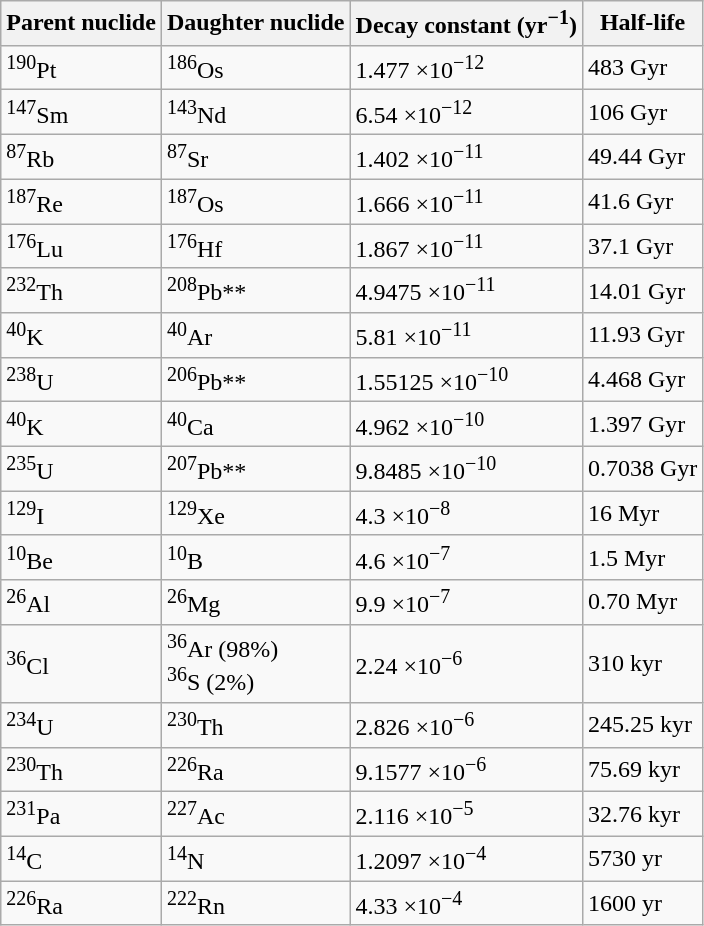<table class="wikitable">
<tr>
<th>Parent nuclide</th>
<th>Daughter nuclide</th>
<th>Decay constant (yr<sup>−1</sup>)</th>
<th>Half-life</th>
</tr>
<tr>
<td><sup>190</sup>Pt</td>
<td><sup>186</sup>Os</td>
<td>1.477 ×10<sup>−12</sup></td>
<td>483 Gyr</td>
</tr>
<tr>
<td><sup>147</sup>Sm</td>
<td><sup>143</sup>Nd</td>
<td>6.54 ×10<sup>−12</sup></td>
<td>106 Gyr</td>
</tr>
<tr>
<td><sup>87</sup>Rb</td>
<td><sup>87</sup>Sr</td>
<td>1.402 ×10<sup>−11</sup></td>
<td>49.44 Gyr</td>
</tr>
<tr>
<td><sup>187</sup>Re</td>
<td><sup>187</sup>Os</td>
<td>1.666 ×10<sup>−11</sup></td>
<td>41.6 Gyr</td>
</tr>
<tr>
<td><sup>176</sup>Lu</td>
<td><sup>176</sup>Hf</td>
<td>1.867 ×10<sup>−11</sup></td>
<td>37.1 Gyr</td>
</tr>
<tr>
<td><sup>232</sup>Th</td>
<td><sup>208</sup>Pb**</td>
<td>4.9475 ×10<sup>−11</sup></td>
<td>14.01 Gyr</td>
</tr>
<tr>
<td><sup>40</sup>K</td>
<td><sup>40</sup>Ar</td>
<td>5.81 ×10<sup>−11</sup></td>
<td>11.93 Gyr</td>
</tr>
<tr>
<td><sup>238</sup>U</td>
<td><sup>206</sup>Pb**</td>
<td>1.55125 ×10<sup>−10</sup></td>
<td>4.468 Gyr</td>
</tr>
<tr>
<td><sup>40</sup>K</td>
<td><sup>40</sup>Ca</td>
<td>4.962 ×10<sup>−10</sup></td>
<td>1.397 Gyr</td>
</tr>
<tr>
<td><sup>235</sup>U</td>
<td><sup>207</sup>Pb**</td>
<td>9.8485 ×10<sup>−10</sup></td>
<td>0.7038 Gyr</td>
</tr>
<tr>
<td><sup>129</sup>I</td>
<td><sup>129</sup>Xe</td>
<td>4.3 ×10<sup>−8</sup></td>
<td>16 Myr</td>
</tr>
<tr>
<td><sup>10</sup>Be</td>
<td><sup>10</sup>B</td>
<td>4.6 ×10<sup>−7</sup></td>
<td>1.5 Myr</td>
</tr>
<tr>
<td><sup>26</sup>Al</td>
<td><sup>26</sup>Mg</td>
<td>9.9 ×10<sup>−7</sup></td>
<td>0.70 Myr</td>
</tr>
<tr>
<td><sup>36</sup>Cl</td>
<td><sup>36</sup>Ar (98%)<br><sup>36</sup>S (2%)</td>
<td>2.24 ×10<sup>−6</sup></td>
<td>310 kyr</td>
</tr>
<tr>
<td><sup>234</sup>U</td>
<td><sup>230</sup>Th</td>
<td>2.826 ×10<sup>−6</sup></td>
<td>245.25 kyr</td>
</tr>
<tr>
<td><sup>230</sup>Th</td>
<td><sup>226</sup>Ra</td>
<td>9.1577 ×10<sup>−6</sup></td>
<td>75.69 kyr</td>
</tr>
<tr>
<td><sup>231</sup>Pa</td>
<td><sup>227</sup>Ac</td>
<td>2.116 ×10<sup>−5</sup></td>
<td>32.76 kyr</td>
</tr>
<tr>
<td><sup>14</sup>C</td>
<td><sup>14</sup>N</td>
<td>1.2097 ×10<sup>−4</sup></td>
<td>5730 yr</td>
</tr>
<tr>
<td><sup>226</sup>Ra</td>
<td><sup>222</sup>Rn</td>
<td>4.33 ×10<sup>−4</sup></td>
<td>1600 yr</td>
</tr>
</table>
